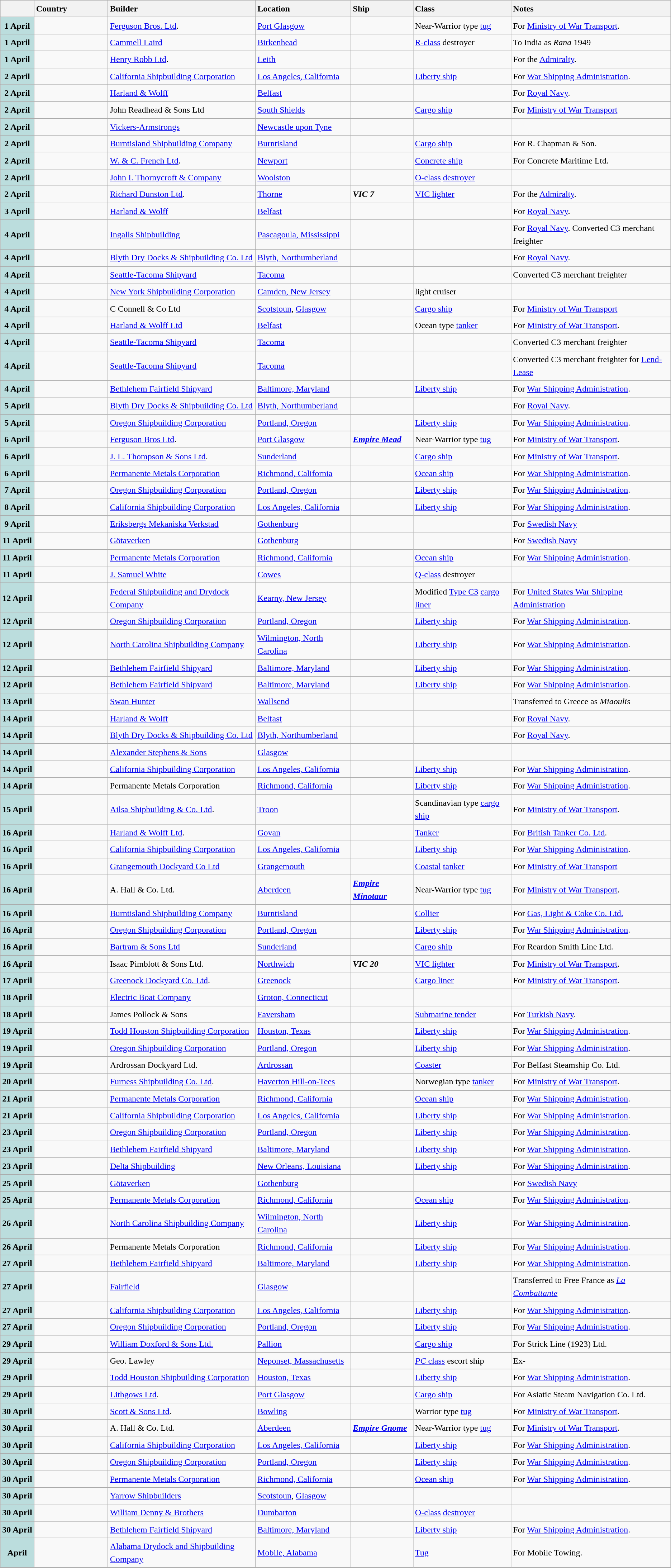<table class="wikitable sortable" style="font-size:1.00em; line-height:1.5em;">
<tr>
<th></th>
<th width="130"  style="text-align: left;">Country</th>
<th style="text-align: left;">Builder</th>
<th style="text-align: left;">Location</th>
<th style="text-align: left;">Ship</th>
<th style="text-align: left;">Class</th>
<th style="text-align: left;">Notes</th>
</tr>
<tr ---->
<th style="background: #bbdddd;">1 April</th>
<td></td>
<td><a href='#'>Ferguson Bros. Ltd</a>.</td>
<td><a href='#'>Port Glasgow</a></td>
<td></td>
<td>Near-Warrior type <a href='#'>tug</a></td>
<td>For <a href='#'>Ministry of War Transport</a>.</td>
</tr>
<tr>
<th style="background: #bbdddd;">1 April</th>
<td></td>
<td><a href='#'>Cammell Laird</a></td>
<td><a href='#'>Birkenhead</a></td>
<td><strong></strong></td>
<td><a href='#'>R-class</a> destroyer</td>
<td>To India as <em>Rana</em> 1949</td>
</tr>
<tr ---->
<th style="background: #bbdddd;">1 April</th>
<td></td>
<td><a href='#'>Henry Robb Ltd</a>.</td>
<td><a href='#'>Leith</a></td>
<td><strong></strong></td>
<td></td>
<td>For the <a href='#'>Admiralty</a>.</td>
</tr>
<tr>
<th style="background: #bbdddd;">2 April</th>
<td></td>
<td><a href='#'>California Shipbuilding Corporation</a></td>
<td><a href='#'>Los Angeles, California</a></td>
<td><strong></strong></td>
<td><a href='#'>Liberty ship</a></td>
<td>For <a href='#'>War Shipping Administration</a>.</td>
</tr>
<tr ---->
<th style="background: #bbdddd;">2 April</th>
<td></td>
<td><a href='#'>Harland & Wolff</a></td>
<td><a href='#'>Belfast</a></td>
<td><strong></strong></td>
<td></td>
<td>For <a href='#'>Royal Navy</a>.</td>
</tr>
<tr>
<th style="background: #bbdddd;">2 April</th>
<td></td>
<td>John Readhead & Sons Ltd</td>
<td><a href='#'>South Shields</a></td>
<td><strong></strong></td>
<td><a href='#'>Cargo ship</a></td>
<td>For <a href='#'>Ministry of War Transport</a></td>
</tr>
<tr>
<th style="background: #bbdddd;">2 April</th>
<td></td>
<td><a href='#'>Vickers-Armstrongs</a></td>
<td><a href='#'>Newcastle upon Tyne</a></td>
<td><strong></strong></td>
<td></td>
<td></td>
</tr>
<tr>
<th style="background: #bbdddd;">2 April</th>
<td></td>
<td><a href='#'>Burntisland Shipbuilding Company</a></td>
<td><a href='#'>Burntisland</a></td>
<td><strong></strong></td>
<td><a href='#'>Cargo ship</a></td>
<td>For R. Chapman & Son.</td>
</tr>
<tr ---->
<th style="background: #bbdddd;">2 April</th>
<td></td>
<td><a href='#'>W. & C. French Ltd</a>.</td>
<td><a href='#'>Newport</a></td>
<td><strong></strong></td>
<td><a href='#'>Concrete ship</a></td>
<td>For Concrete Maritime Ltd.</td>
</tr>
<tr>
<th style="background: #bbdddd;">2 April</th>
<td></td>
<td><a href='#'>John I. Thornycroft & Company</a></td>
<td><a href='#'>Woolston</a></td>
<td><strong></strong></td>
<td><a href='#'>O-class</a> <a href='#'>destroyer</a></td>
<td></td>
</tr>
<tr ---->
<th style="background: #bbdddd;">2 April</th>
<td></td>
<td><a href='#'>Richard Dunston Ltd</a>.</td>
<td><a href='#'>Thorne</a></td>
<td><strong><em>VIC 7</em></strong></td>
<td><a href='#'>VIC lighter</a></td>
<td>For the <a href='#'>Admiralty</a>.</td>
</tr>
<tr ---->
<th style="background: #bbdddd;">3 April</th>
<td></td>
<td><a href='#'>Harland & Wolff</a></td>
<td><a href='#'>Belfast</a></td>
<td><strong></strong></td>
<td></td>
<td>For <a href='#'>Royal Navy</a>.</td>
</tr>
<tr>
<th style="background: #bbdddd;">4 April</th>
<td></td>
<td><a href='#'>Ingalls Shipbuilding</a></td>
<td><a href='#'>Pascagoula, Mississippi</a></td>
<td><strong></strong></td>
<td></td>
<td>For <a href='#'>Royal Navy</a>. Converted C3 merchant freighter</td>
</tr>
<tr ---->
<th style="background: #bbdddd;">4 April</th>
<td></td>
<td><a href='#'>Blyth Dry Docks & Shipbuilding Co. Ltd</a></td>
<td><a href='#'>Blyth, Northumberland</a></td>
<td><strong></strong></td>
<td></td>
<td>For <a href='#'>Royal Navy</a>.</td>
</tr>
<tr>
<th style="background: #bbdddd;">4 April</th>
<td></td>
<td><a href='#'>Seattle-Tacoma Shipyard</a></td>
<td><a href='#'>Tacoma</a></td>
<td><strong></strong></td>
<td></td>
<td>Converted C3 merchant freighter</td>
</tr>
<tr>
<th style="background: #bbdddd;">4 April</th>
<td></td>
<td><a href='#'>New York Shipbuilding Corporation</a></td>
<td><a href='#'>Camden, New Jersey</a></td>
<td><strong></strong></td>
<td> light cruiser</td>
<td></td>
</tr>
<tr>
<th style="background: #bbdddd;">4 April</th>
<td></td>
<td>C Connell & Co Ltd</td>
<td><a href='#'>Scotstoun</a>, <a href='#'>Glasgow</a></td>
<td><strong></strong></td>
<td><a href='#'>Cargo ship</a></td>
<td>For <a href='#'>Ministry of War Transport</a></td>
</tr>
<tr>
<th style="background: #bbdddd;">4 April</th>
<td></td>
<td><a href='#'>Harland & Wolff Ltd</a></td>
<td><a href='#'>Belfast</a></td>
<td><strong></strong></td>
<td>Ocean type <a href='#'>tanker</a></td>
<td>For <a href='#'>Ministry of War Transport</a>.</td>
</tr>
<tr>
<th style="background: #bbdddd;">4 April</th>
<td></td>
<td><a href='#'>Seattle-Tacoma Shipyard</a></td>
<td><a href='#'>Tacoma</a></td>
<td><strong></strong></td>
<td></td>
<td>Converted C3 merchant freighter</td>
</tr>
<tr>
<th style="background: #bbdddd;">4 April</th>
<td></td>
<td><a href='#'>Seattle-Tacoma Shipyard</a></td>
<td><a href='#'>Tacoma</a></td>
<td><strong></strong></td>
<td></td>
<td>Converted C3 merchant freighter for <a href='#'>Lend-Lease</a></td>
</tr>
<tr --->
<th style="background: #bbdddd;">4 April</th>
<td></td>
<td><a href='#'>Bethlehem Fairfield Shipyard</a></td>
<td><a href='#'>Baltimore, Maryland</a></td>
<td><strong></strong></td>
<td><a href='#'>Liberty ship</a></td>
<td>For <a href='#'>War Shipping Administration</a>.</td>
</tr>
<tr ---->
<th style="background: #bbdddd;">5 April</th>
<td></td>
<td><a href='#'>Blyth Dry Docks & Shipbuilding Co. Ltd</a></td>
<td><a href='#'>Blyth, Northumberland</a></td>
<td><strong></strong></td>
<td></td>
<td>For <a href='#'>Royal Navy</a>.</td>
</tr>
<tr --->
<th style="background: #bbdddd;">5 April</th>
<td></td>
<td><a href='#'>Oregon Shipbuilding Corporation</a></td>
<td><a href='#'>Portland, Oregon</a></td>
<td><strong></strong></td>
<td><a href='#'>Liberty ship</a></td>
<td>For <a href='#'>War Shipping Administration</a>.</td>
</tr>
<tr>
<th style="background: #bbdddd;">6 April</th>
<td></td>
<td><a href='#'>Ferguson Bros Ltd</a>.</td>
<td><a href='#'>Port Glasgow</a></td>
<td><strong><em><a href='#'>Empire Mead</a></em></strong></td>
<td>Near-Warrior type <a href='#'>tug</a></td>
<td>For <a href='#'>Ministry of War Transport</a>.</td>
</tr>
<tr ---->
<th style="background: #bbdddd;">6 April</th>
<td></td>
<td><a href='#'>J. L. Thompson & Sons Ltd</a>.</td>
<td><a href='#'>Sunderland</a></td>
<td><strong></strong></td>
<td><a href='#'>Cargo ship</a></td>
<td>For <a href='#'>Ministry of War Transport</a>.</td>
</tr>
<tr --->
<th style="background: #bbdddd;">6 April</th>
<td></td>
<td><a href='#'>Permanente Metals Corporation</a></td>
<td><a href='#'>Richmond, California</a></td>
<td><strong></strong></td>
<td><a href='#'>Ocean ship</a></td>
<td>For <a href='#'>War Shipping Administration</a>.</td>
</tr>
<tr --->
<th style="background: #bbdddd;">7 April</th>
<td></td>
<td><a href='#'>Oregon Shipbuilding Corporation</a></td>
<td><a href='#'>Portland, Oregon</a></td>
<td><strong></strong></td>
<td><a href='#'>Liberty ship</a></td>
<td>For <a href='#'>War Shipping Administration</a>.</td>
</tr>
<tr --->
<th style="background: #bbdddd;">8 April</th>
<td></td>
<td><a href='#'>California Shipbuilding Corporation</a></td>
<td><a href='#'>Los Angeles, California</a></td>
<td><strong></strong></td>
<td><a href='#'>Liberty ship</a></td>
<td>For <a href='#'>War Shipping Administration</a>.</td>
</tr>
<tr>
<th style="background: #bbdddd;">9 April</th>
<td></td>
<td><a href='#'>Eriksbergs Mekaniska Verkstad</a></td>
<td><a href='#'>Gothenburg</a></td>
<td><strong></strong></td>
<td></td>
<td>For <a href='#'>Swedish Navy</a></td>
</tr>
<tr>
<th style="background: #bbdddd;">11 April</th>
<td></td>
<td><a href='#'>Götaverken</a></td>
<td><a href='#'>Gothenburg</a></td>
<td><strong></strong></td>
<td></td>
<td>For <a href='#'>Swedish Navy</a></td>
</tr>
<tr --->
<th style="background: #bbdddd;">11 April</th>
<td></td>
<td><a href='#'>Permanente Metals Corporation</a></td>
<td><a href='#'>Richmond, California</a></td>
<td><strong></strong></td>
<td><a href='#'>Ocean ship</a></td>
<td>For <a href='#'>War Shipping Administration</a>.</td>
</tr>
<tr>
<th style="background: #bbdddd;">11 April</th>
<td></td>
<td><a href='#'>J. Samuel White</a></td>
<td><a href='#'>Cowes</a></td>
<td><strong></strong></td>
<td><a href='#'>Q-class</a> destroyer</td>
<td></td>
</tr>
<tr>
<th style="background: #bbdddd;">12 April</th>
<td></td>
<td><a href='#'>Federal Shipbuilding and Drydock Company</a></td>
<td><a href='#'>Kearny, New Jersey</a></td>
<td><strong></strong></td>
<td>Modified <a href='#'>Type C3</a> <a href='#'>cargo liner</a></td>
<td>For <a href='#'>United States War Shipping Administration</a></td>
</tr>
<tr --->
<th style="background: #bbdddd;">12 April</th>
<td></td>
<td><a href='#'>Oregon Shipbuilding Corporation</a></td>
<td><a href='#'>Portland, Oregon</a></td>
<td><strong></strong></td>
<td><a href='#'>Liberty ship</a></td>
<td>For <a href='#'>War Shipping Administration</a>.</td>
</tr>
<tr --->
<th style="background: #bbdddd;">12 April</th>
<td></td>
<td><a href='#'>North Carolina Shipbuilding Company</a></td>
<td><a href='#'>Wilmington, North Carolina</a></td>
<td><strong></strong></td>
<td><a href='#'>Liberty ship</a></td>
<td>For <a href='#'>War Shipping Administration</a>.</td>
</tr>
<tr --->
<th style="background: #bbdddd;">12 April</th>
<td></td>
<td><a href='#'>Bethlehem Fairfield Shipyard</a></td>
<td><a href='#'>Baltimore, Maryland</a></td>
<td><strong></strong></td>
<td><a href='#'>Liberty ship</a></td>
<td>For <a href='#'>War Shipping Administration</a>.</td>
</tr>
<tr --->
<th style="background: #bbdddd;">12 April</th>
<td></td>
<td><a href='#'>Bethlehem Fairfield Shipyard</a></td>
<td><a href='#'>Baltimore, Maryland</a></td>
<td><strong></strong></td>
<td><a href='#'>Liberty ship</a></td>
<td>For <a href='#'>War Shipping Administration</a>.</td>
</tr>
<tr>
<th style="background: #bbdddd;">13 April</th>
<td></td>
<td><a href='#'>Swan Hunter</a></td>
<td><a href='#'>Wallsend</a></td>
<td><strong></strong></td>
<td></td>
<td>Transferred to Greece as <em>Miaoulis</em></td>
</tr>
<tr ---->
<th style="background: #bbdddd;">14 April</th>
<td></td>
<td><a href='#'>Harland & Wolff</a></td>
<td><a href='#'>Belfast</a></td>
<td><strong></strong></td>
<td></td>
<td>For <a href='#'>Royal Navy</a>.</td>
</tr>
<tr ---->
<th style="background: #bbdddd;">14 April</th>
<td></td>
<td><a href='#'>Blyth Dry Docks & Shipbuilding Co. Ltd</a></td>
<td><a href='#'>Blyth, Northumberland</a></td>
<td><strong></strong></td>
<td></td>
<td>For <a href='#'>Royal Navy</a>.</td>
</tr>
<tr>
<th style="background: #bbdddd;">14 April</th>
<td></td>
<td><a href='#'>Alexander Stephens & Sons</a></td>
<td><a href='#'>Glasgow</a></td>
<td><strong></strong></td>
<td></td>
<td></td>
</tr>
<tr --->
<th style="background: #bbdddd;">14 April</th>
<td></td>
<td><a href='#'>California Shipbuilding Corporation</a></td>
<td><a href='#'>Los Angeles, California</a></td>
<td><strong></strong></td>
<td><a href='#'>Liberty ship</a></td>
<td>For <a href='#'>War Shipping Administration</a>.</td>
</tr>
<tr --->
<th style="background: #bbdddd;">14 April</th>
<td></td>
<td>Permanente Metals Corporation</td>
<td><a href='#'>Richmond, California</a></td>
<td><strong></strong></td>
<td><a href='#'>Liberty ship</a></td>
<td>For <a href='#'>War Shipping Administration</a>.</td>
</tr>
<tr ---->
<th style="background: #bbdddd;">15 April</th>
<td></td>
<td><a href='#'>Ailsa Shipbuilding & Co. Ltd</a>.</td>
<td><a href='#'>Troon</a></td>
<td><strong></strong></td>
<td>Scandinavian type <a href='#'>cargo ship</a></td>
<td>For <a href='#'>Ministry of War Transport</a>.</td>
</tr>
<tr ---->
<th style="background: #bbdddd;">16 April</th>
<td></td>
<td><a href='#'>Harland & Wolff Ltd</a>.</td>
<td><a href='#'>Govan</a></td>
<td><strong></strong></td>
<td><a href='#'>Tanker</a></td>
<td>For <a href='#'>British Tanker Co. Ltd</a>.</td>
</tr>
<tr --->
<th style="background: #bbdddd;">16 April</th>
<td></td>
<td><a href='#'>California Shipbuilding Corporation</a></td>
<td><a href='#'>Los Angeles, California</a></td>
<td><strong></strong></td>
<td><a href='#'>Liberty ship</a></td>
<td>For <a href='#'>War Shipping Administration</a>.</ref></td>
</tr>
<tr>
<th style="background: #bbdddd;">16 April</th>
<td></td>
<td><a href='#'>Grangemouth Dockyard Co Ltd</a></td>
<td><a href='#'>Grangemouth</a></td>
<td><strong></strong></td>
<td><a href='#'>Coastal</a> <a href='#'>tanker</a></td>
<td>For <a href='#'>Ministry of War Transport</a></td>
</tr>
<tr>
<th style="background: #bbdddd;">16 April</th>
<td></td>
<td>A. Hall & Co. Ltd.</td>
<td><a href='#'>Aberdeen</a></td>
<td><strong><em><a href='#'>Empire Minotaur</a></em></strong></td>
<td>Near-Warrior type <a href='#'>tug</a></td>
<td>For <a href='#'>Ministry of War Transport</a>.</td>
</tr>
<tr>
<th style="background: #bbdddd;">16 April</th>
<td></td>
<td><a href='#'>Burntisland Shipbuilding Company</a></td>
<td><a href='#'>Burntisland</a></td>
<td><strong></strong></td>
<td><a href='#'>Collier</a></td>
<td>For <a href='#'>Gas, Light & Coke Co. Ltd.</a></td>
</tr>
<tr --->
<th style="background: #bbdddd;">16 April</th>
<td></td>
<td><a href='#'>Oregon Shipbuilding Corporation</a></td>
<td><a href='#'>Portland, Oregon</a></td>
<td><strong></strong></td>
<td><a href='#'>Liberty ship</a></td>
<td>For <a href='#'>War Shipping Administration</a>.</td>
</tr>
<tr>
<th style="background: #bbdddd;">16 April</th>
<td></td>
<td><a href='#'>Bartram & Sons Ltd</a></td>
<td><a href='#'>Sunderland</a></td>
<td><strong></strong></td>
<td><a href='#'>Cargo ship</a></td>
<td>For Reardon Smith Line Ltd.</td>
</tr>
<tr ---->
<th style="background: #bbdddd;">16 April</th>
<td></td>
<td>Isaac Pimblott & Sons Ltd.</td>
<td><a href='#'>Northwich</a></td>
<td><strong><em>VIC 20</em></strong></td>
<td><a href='#'>VIC lighter</a></td>
<td>For <a href='#'>Ministry of War Transport</a>.</td>
</tr>
<tr ---->
<th style="background: #bbdddd;">17 April</th>
<td></td>
<td><a href='#'>Greenock Dockyard Co. Ltd</a>.</td>
<td><a href='#'>Greenock</a></td>
<td><strong></strong></td>
<td><a href='#'>Cargo liner</a></td>
<td>For <a href='#'>Ministry of War Transport</a>.</td>
</tr>
<tr>
<th style="background: #bbdddd;">18 April</th>
<td></td>
<td><a href='#'>Electric Boat Company</a></td>
<td><a href='#'>Groton, Connecticut</a></td>
<td><strong></strong></td>
<td></td>
<td></td>
</tr>
<tr ---->
<th style="background: #bbdddd;">18 April</th>
<td></td>
<td>James Pollock & Sons</td>
<td><a href='#'>Faversham</a></td>
<td><strong></strong></td>
<td><a href='#'>Submarine tender</a></td>
<td>For <a href='#'>Turkish Navy</a>.</td>
</tr>
<tr --->
<th style="background: #bbdddd;">19 April</th>
<td></td>
<td><a href='#'>Todd Houston Shipbuilding Corporation</a></td>
<td><a href='#'>Houston, Texas</a></td>
<td><strong></strong></td>
<td><a href='#'>Liberty ship</a></td>
<td>For <a href='#'>War Shipping Administration</a>.</td>
</tr>
<tr --->
<th style="background: #bbdddd;">19 April</th>
<td></td>
<td><a href='#'>Oregon Shipbuilding Corporation</a></td>
<td><a href='#'>Portland, Oregon</a></td>
<td><strong></strong></td>
<td><a href='#'>Liberty ship</a></td>
<td>For <a href='#'>War Shipping Administration</a>.</td>
</tr>
<tr ---->
<th style="background: #bbdddd;">19 April</th>
<td></td>
<td>Ardrossan Dockyard Ltd.</td>
<td><a href='#'>Ardrossan</a></td>
<td><strong></strong></td>
<td><a href='#'>Coaster</a></td>
<td>For Belfast Steamship Co. Ltd.</td>
</tr>
<tr ---->
<th style="background: #bbdddd;">20 April</th>
<td></td>
<td><a href='#'>Furness Shipbuilding Co. Ltd</a>.</td>
<td><a href='#'>Haverton Hill-on-Tees</a></td>
<td><strong></strong></td>
<td>Norwegian type <a href='#'>tanker</a></td>
<td>For <a href='#'>Ministry of War Transport</a>.</td>
</tr>
<tr --->
<th style="background: #bbdddd;">21 April</th>
<td></td>
<td><a href='#'>Permanente Metals Corporation</a></td>
<td><a href='#'>Richmond, California</a></td>
<td><strong></strong></td>
<td><a href='#'>Ocean ship</a></td>
<td>For <a href='#'>War Shipping Administration</a>.</td>
</tr>
<tr --->
<th style="background: #bbdddd;">21 April</th>
<td></td>
<td><a href='#'>California Shipbuilding Corporation</a></td>
<td><a href='#'>Los Angeles, California</a></td>
<td><strong></strong></td>
<td><a href='#'>Liberty ship</a></td>
<td>For <a href='#'>War Shipping Administration</a>.</td>
</tr>
<tr --->
<th style="background: #bbdddd;">23 April</th>
<td></td>
<td><a href='#'>Oregon Shipbuilding Corporation</a></td>
<td><a href='#'>Portland, Oregon</a></td>
<td><strong></strong></td>
<td><a href='#'>Liberty ship</a></td>
<td>For <a href='#'>War Shipping Administration</a>.</td>
</tr>
<tr --->
<th style="background: #bbdddd;">23 April</th>
<td></td>
<td><a href='#'>Bethlehem Fairfield Shipyard</a></td>
<td><a href='#'>Baltimore, Maryland</a></td>
<td><strong></strong></td>
<td><a href='#'>Liberty ship</a></td>
<td>For <a href='#'>War Shipping Administration</a>.</td>
</tr>
<tr --->
<th style="background: #bbdddd;">23 April</th>
<td></td>
<td><a href='#'>Delta Shipbuilding</a></td>
<td><a href='#'>New Orleans, Louisiana</a></td>
<td><strong></strong></td>
<td><a href='#'>Liberty ship</a></td>
<td>For <a href='#'>War Shipping Administration</a>.</td>
</tr>
<tr>
<th style="background: #bbdddd;">25 April</th>
<td></td>
<td><a href='#'>Götaverken</a></td>
<td><a href='#'>Gothenburg</a></td>
<td><strong></strong></td>
<td></td>
<td>For <a href='#'>Swedish Navy</a></td>
</tr>
<tr --->
<th style="background: #bbdddd;">25 April</th>
<td></td>
<td><a href='#'>Permanente Metals Corporation</a></td>
<td><a href='#'>Richmond, California</a></td>
<td><strong></strong></td>
<td><a href='#'>Ocean ship</a></td>
<td>For <a href='#'>War Shipping Administration</a>.</td>
</tr>
<tr --->
<th style="background: #bbdddd;">26 April</th>
<td></td>
<td><a href='#'>North Carolina Shipbuilding Company</a></td>
<td><a href='#'>Wilmington, North Carolina</a></td>
<td><strong></strong></td>
<td><a href='#'>Liberty ship</a></td>
<td>For <a href='#'>War Shipping Administration</a>.</td>
</tr>
<tr --->
<th style="background: #bbdddd;">26 April</th>
<td></td>
<td>Permanente Metals Corporation</td>
<td><a href='#'>Richmond, California</a></td>
<td><strong></strong></td>
<td><a href='#'>Liberty ship</a></td>
<td>For <a href='#'>War Shipping Administration</a>.</td>
</tr>
<tr --->
<th style="background: #bbdddd;">27 April</th>
<td></td>
<td><a href='#'>Bethlehem Fairfield Shipyard</a></td>
<td><a href='#'>Baltimore, Maryland</a></td>
<td><strong></strong></td>
<td><a href='#'>Liberty ship</a></td>
<td>For <a href='#'>War Shipping Administration</a>.</td>
</tr>
<tr>
<th style="background: #bbdddd;">27 April</th>
<td></td>
<td><a href='#'>Fairfield</a></td>
<td><a href='#'>Glasgow</a></td>
<td><strong></strong></td>
<td></td>
<td>Transferred to Free France as <a href='#'><em>La Combattante</em></a></td>
</tr>
<tr --->
<th style="background: #bbdddd;">27 April</th>
<td></td>
<td><a href='#'>California Shipbuilding Corporation</a></td>
<td><a href='#'>Los Angeles, California</a></td>
<td><strong></strong></td>
<td><a href='#'>Liberty ship</a></td>
<td>For <a href='#'>War Shipping Administration</a>.</td>
</tr>
<tr --->
<th style="background: #bbdddd;">27 April</th>
<td></td>
<td><a href='#'>Oregon Shipbuilding Corporation</a></td>
<td><a href='#'>Portland, Oregon</a></td>
<td><strong></strong></td>
<td><a href='#'>Liberty ship</a></td>
<td>For <a href='#'>War Shipping Administration</a>.</td>
</tr>
<tr>
<th style="background: #bbdddd;">29 April</th>
<td></td>
<td><a href='#'>William Doxford & Sons Ltd.</a></td>
<td><a href='#'>Pallion</a></td>
<td><strong></strong></td>
<td><a href='#'>Cargo ship</a></td>
<td>For Strick Line (1923) Ltd.</td>
</tr>
<tr>
<th style="background: #bbdddd;">29 April</th>
<td></td>
<td>Geo. Lawley</td>
<td><a href='#'>Neponset, Massachusetts</a></td>
<td><strong></strong></td>
<td><a href='#'><em>PC</em> class</a> escort ship</td>
<td>Ex-</td>
</tr>
<tr --->
<th style="background: #bbdddd;">29 April</th>
<td></td>
<td><a href='#'>Todd Houston Shipbuilding Corporation</a></td>
<td><a href='#'>Houston, Texas</a></td>
<td><strong></strong></td>
<td><a href='#'>Liberty ship</a></td>
<td>For <a href='#'>War Shipping Administration</a>.</td>
</tr>
<tr ---->
<th style="background: #bbdddd;">29 April</th>
<td></td>
<td><a href='#'>Lithgows Ltd</a>.</td>
<td><a href='#'>Port Glasgow</a></td>
<td><strong></strong></td>
<td><a href='#'>Cargo ship</a></td>
<td>For Asiatic Steam Navigation Co. Ltd.</td>
</tr>
<tr ---->
<th style="background: #bbdddd;">30 April</th>
<td></td>
<td><a href='#'>Scott & Sons Ltd</a>.</td>
<td><a href='#'>Bowling</a></td>
<td><strong></strong></td>
<td>Warrior type <a href='#'>tug</a></td>
<td>For <a href='#'>Ministry of War Transport</a>.</td>
</tr>
<tr>
<th style="background: #bbdddd;">30 April</th>
<td></td>
<td>A. Hall & Co. Ltd.</td>
<td><a href='#'>Aberdeen</a></td>
<td><strong><em><a href='#'>Empire Gnome</a></em></strong></td>
<td>Near-Warrior type <a href='#'>tug</a></td>
<td>For <a href='#'>Ministry of War Transport</a>.</td>
</tr>
<tr --->
<th style="background: #bbdddd;">30 April</th>
<td></td>
<td><a href='#'>California Shipbuilding Corporation</a></td>
<td><a href='#'>Los Angeles, California</a></td>
<td><strong></strong></td>
<td><a href='#'>Liberty ship</a></td>
<td>For <a href='#'>War Shipping Administration</a>.</td>
</tr>
<tr --->
<th style="background: #bbdddd;">30 April</th>
<td></td>
<td><a href='#'>Oregon Shipbuilding Corporation</a></td>
<td><a href='#'>Portland, Oregon</a></td>
<td><strong></strong></td>
<td><a href='#'>Liberty ship</a></td>
<td>For <a href='#'>War Shipping Administration</a>.</td>
</tr>
<tr --->
<th style="background: #bbdddd;">30 April</th>
<td></td>
<td><a href='#'>Permanente Metals Corporation</a></td>
<td><a href='#'>Richmond, California</a></td>
<td><strong></strong></td>
<td><a href='#'>Ocean ship</a></td>
<td>For <a href='#'>War Shipping Administration</a>.</td>
</tr>
<tr>
<th style="background: #bbdddd;">30 April</th>
<td></td>
<td><a href='#'>Yarrow Shipbuilders</a></td>
<td><a href='#'>Scotstoun</a>, <a href='#'>Glasgow</a></td>
<td><strong></strong></td>
<td></td>
<td></td>
</tr>
<tr>
<th style="background: #bbdddd;">30 April</th>
<td></td>
<td><a href='#'>William Denny & Brothers</a></td>
<td><a href='#'>Dumbarton</a></td>
<td><strong></strong></td>
<td><a href='#'>O-class</a> <a href='#'>destroyer</a></td>
<td></td>
</tr>
<tr --->
<th style="background: #bbdddd;">30 April</th>
<td></td>
<td><a href='#'>Bethlehem Fairfield Shipyard</a></td>
<td><a href='#'>Baltimore, Maryland</a></td>
<td><strong></strong></td>
<td><a href='#'>Liberty ship</a></td>
<td>For <a href='#'>War Shipping Administration</a>.</td>
</tr>
<tr ---->
<th style="background: #bbdddd;">April</th>
<td></td>
<td><a href='#'>Alabama Drydock and Shipbuilding Company</a></td>
<td><a href='#'>Mobile, Alabama</a></td>
<td><strong></strong></td>
<td><a href='#'>Tug</a></td>
<td>For Mobile Towing.</td>
</tr>
</table>
